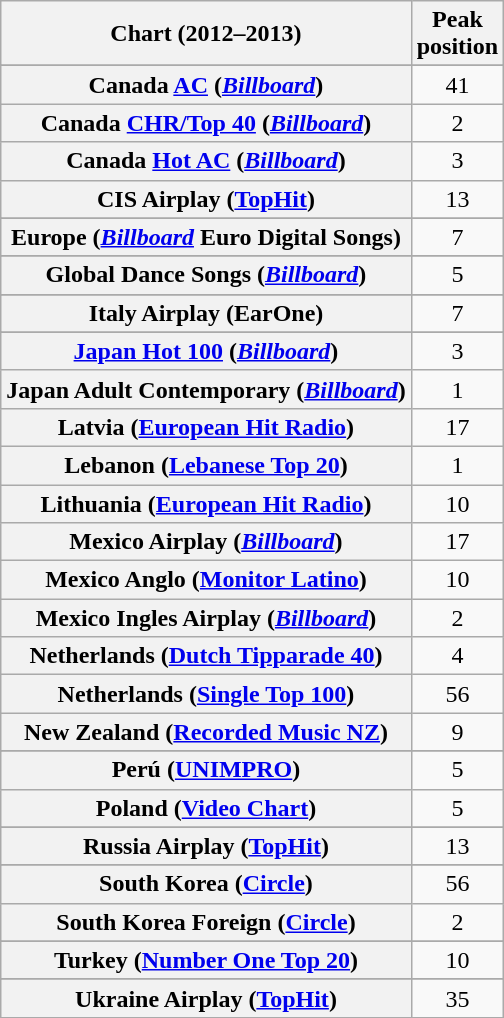<table class="wikitable sortable plainrowheaders" style="text-align:center;">
<tr>
<th scope="col">Chart (2012–2013)</th>
<th scope="col">Peak<br>position</th>
</tr>
<tr>
</tr>
<tr>
</tr>
<tr>
</tr>
<tr>
</tr>
<tr>
</tr>
<tr>
<th scope="row">Canada <a href='#'>AC</a> (<em><a href='#'>Billboard</a></em>)</th>
<td>41</td>
</tr>
<tr>
<th scope="row">Canada <a href='#'>CHR/Top 40</a> (<em><a href='#'>Billboard</a></em>)</th>
<td>2</td>
</tr>
<tr>
<th scope="row">Canada <a href='#'>Hot AC</a> (<em><a href='#'>Billboard</a></em>)</th>
<td>3</td>
</tr>
<tr>
<th scope="row">CIS Airplay (<a href='#'>TopHit</a>)</th>
<td>13</td>
</tr>
<tr>
</tr>
<tr>
</tr>
<tr>
<th scope="row">Europe (<em><a href='#'>Billboard</a></em> Euro Digital Songs)</th>
<td>7</td>
</tr>
<tr>
</tr>
<tr>
</tr>
<tr>
</tr>
<tr>
<th scope="row">Global Dance Songs (<a href='#'><em>Billboard</em></a>)</th>
<td>5</td>
</tr>
<tr>
</tr>
<tr>
</tr>
<tr>
<th scope="row">Italy Airplay (EarOne)</th>
<td>7</td>
</tr>
<tr>
</tr>
<tr>
<th scope="row"><a href='#'>Japan Hot 100</a> (<em><a href='#'>Billboard</a></em>)</th>
<td>3</td>
</tr>
<tr>
<th scope="row">Japan Adult Contemporary (<em><a href='#'>Billboard</a></em>)</th>
<td>1</td>
</tr>
<tr>
<th scope="row">Latvia (<a href='#'>European Hit Radio</a>)</th>
<td>17</td>
</tr>
<tr>
<th scope="row">Lebanon (<a href='#'>Lebanese Top 20</a>)</th>
<td>1</td>
</tr>
<tr>
<th scope="row">Lithuania (<a href='#'>European Hit Radio</a>)</th>
<td>10</td>
</tr>
<tr>
<th scope="row">Mexico Airplay (<em><a href='#'>Billboard</a></em>)</th>
<td>17</td>
</tr>
<tr>
<th scope="row">Mexico Anglo (<a href='#'>Monitor Latino</a>)</th>
<td>10</td>
</tr>
<tr>
<th scope="row">Mexico Ingles Airplay (<em><a href='#'>Billboard</a></em>)</th>
<td>2</td>
</tr>
<tr>
<th scope="row">Netherlands (<a href='#'>Dutch Tipparade 40</a>)</th>
<td>4</td>
</tr>
<tr>
<th scope="row">Netherlands (<a href='#'>Single Top 100</a>)</th>
<td>56</td>
</tr>
<tr>
<th scope="row">New Zealand (<a href='#'>Recorded Music NZ</a>)</th>
<td>9</td>
</tr>
<tr>
</tr>
<tr>
<th scope="row">Perú (<a href='#'>UNIMPRO</a>)</th>
<td style="text-align:center;">5</td>
</tr>
<tr>
<th scope="row">Poland (<a href='#'>Video Chart</a>)</th>
<td>5</td>
</tr>
<tr>
</tr>
<tr>
<th scope="row">Russia Airplay (<a href='#'>TopHit</a>)</th>
<td style="text-align:center;">13</td>
</tr>
<tr>
</tr>
<tr>
</tr>
<tr>
<th scope="row">South Korea (<a href='#'>Circle</a>)</th>
<td>56</td>
</tr>
<tr>
<th scope="row">South Korea Foreign (<a href='#'>Circle</a>)</th>
<td>2</td>
</tr>
<tr>
</tr>
<tr>
</tr>
<tr>
</tr>
<tr>
<th scope="row">Turkey (<a href='#'>Number One Top 20</a>)</th>
<td align="center">10</td>
</tr>
<tr>
</tr>
<tr>
<th scope="row">Ukraine Airplay (<a href='#'>TopHit</a>)</th>
<td style="text-align:center;">35</td>
</tr>
<tr>
</tr>
<tr>
</tr>
<tr>
</tr>
<tr>
</tr>
<tr>
</tr>
<tr>
</tr>
</table>
